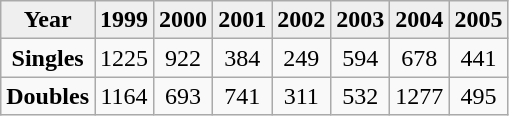<table class="wikitable">
<tr bgcolor="#efefef">
<td align="center"><strong>Year</strong></td>
<td align="center"><strong>1999</strong></td>
<td align="center"><strong>2000</strong></td>
<td align="center"><strong>2001</strong></td>
<td align="center"><strong>2002</strong></td>
<td align="center"><strong>2003</strong></td>
<td align="center"><strong>2004</strong></td>
<td align="center"><strong>2005</strong></td>
</tr>
<tr>
<td align="center" valign="top"><strong>Singles</strong></td>
<td align="center" valign="top">1225</td>
<td align="center" valign="top">922</td>
<td align="center" valign="top">384</td>
<td align="center" valign="top">249</td>
<td align="center" valign="top">594</td>
<td align="center" valign="top">678</td>
<td align="center" valign="top">441</td>
</tr>
<tr>
<td align="center" valign="top"><strong>Doubles</strong></td>
<td align="center" valign="top">1164</td>
<td align="center" valign="top">693</td>
<td align="center" valign="top">741</td>
<td align="center" valign="top">311</td>
<td align="center" valign="top">532</td>
<td align="center" valign="top">1277</td>
<td align="center" valign="top">495</td>
</tr>
</table>
